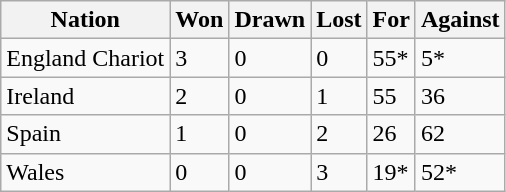<table class="wikitable">
<tr>
<th>Nation</th>
<th>Won</th>
<th>Drawn</th>
<th>Lost</th>
<th>For</th>
<th>Against</th>
</tr>
<tr>
<td>England Chariot</td>
<td>3</td>
<td>0</td>
<td>0</td>
<td>55*</td>
<td>5*</td>
</tr>
<tr>
<td>Ireland</td>
<td>2</td>
<td>0</td>
<td>1</td>
<td>55</td>
<td>36</td>
</tr>
<tr>
<td>Spain</td>
<td>1</td>
<td>0</td>
<td>2</td>
<td>26</td>
<td>62</td>
</tr>
<tr>
<td>Wales</td>
<td>0</td>
<td>0</td>
<td>3</td>
<td>19*</td>
<td>52*</td>
</tr>
</table>
